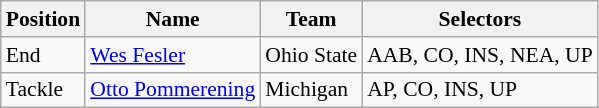<table class="wikitable" style="font-size: 90%">
<tr>
<th>Position</th>
<th>Name</th>
<th>Team</th>
<th>Selectors</th>
</tr>
<tr>
<td>End</td>
<td><a href='#'>Wes Fesler</a></td>
<td>Ohio State</td>
<td>AAB, CO, INS, NEA, UP</td>
</tr>
<tr>
<td>Tackle</td>
<td><a href='#'>Otto Pommerening</a></td>
<td>Michigan</td>
<td>AP, CO, INS, UP</td>
</tr>
</table>
